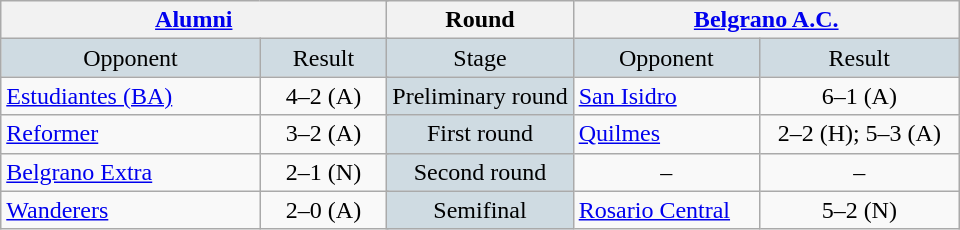<table class="wikitable" style="text-align:center;">
<tr>
<th colspan=3 width= 250px><a href='#'>Alumni</a></th>
<th>Round</th>
<th colspan=3 width= 250px><a href='#'>Belgrano A.C.</a></th>
</tr>
<tr bgcolor= #CFDBE2>
<td>Opponent</td>
<td colspan=2>Result</td>
<td>Stage</td>
<td>Opponent</td>
<td colspan=2>Result</td>
</tr>
<tr>
<td align=left> <a href='#'>Estudiantes (BA)</a></td>
<td colspan=2>4–2 (A)</td>
<td bgcolor= #CFDBE2>Preliminary round</td>
<td align=left> <a href='#'>San Isidro</a></td>
<td colspan=2>6–1 (A)</td>
</tr>
<tr>
<td align=left> <a href='#'>Reformer</a></td>
<td colspan=2>3–2 (A)</td>
<td bgcolor= #CFDBE2>First round</td>
<td align=left> <a href='#'>Quilmes</a></td>
<td colspan=2>2–2 (H); 5–3 (A)</td>
</tr>
<tr>
<td align=left> <a href='#'>Belgrano Extra</a></td>
<td colspan=2>2–1 (N)</td>
<td bgcolor= #CFDBE2>Second round</td>
<td align=center>–</td>
<td colspan=2>–</td>
</tr>
<tr>
<td align=left> <a href='#'>Wanderers</a></td>
<td colspan=2>2–0 (A)</td>
<td bgcolor= #CFDBE2>Semifinal</td>
<td align=left> <a href='#'>Rosario Central</a></td>
<td colspan=2>5–2 (N)</td>
</tr>
</table>
